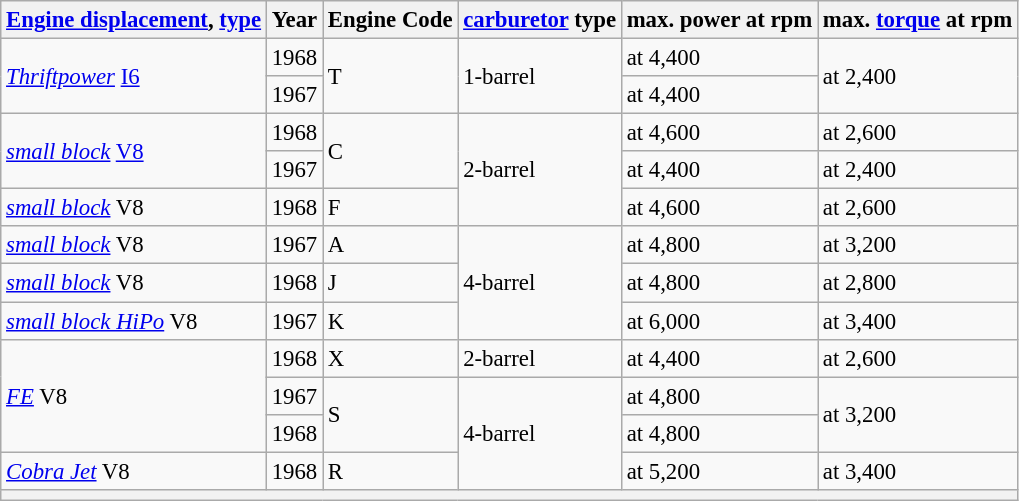<table class="wikitable" style="font-size:95%;">
<tr>
<th><a href='#'>Engine displacement</a>, <a href='#'>type</a></th>
<th>Year</th>
<th>Engine Code</th>
<th><a href='#'>carburetor</a> type</th>
<th>max. power at rpm</th>
<th>max. <a href='#'>torque</a> at rpm</th>
</tr>
<tr>
<td rowspan="2"> <em><a href='#'>Thriftpower</a></em> <a href='#'>I6</a></td>
<td>1968</td>
<td rowspan="2">T</td>
<td rowspan="2">1-barrel</td>
<td> at 4,400</td>
<td rowspan="2"> at 2,400</td>
</tr>
<tr>
<td>1967</td>
<td> at 4,400</td>
</tr>
<tr>
<td rowspan="2"> <em><a href='#'>small block</a></em> <a href='#'>V8</a></td>
<td>1968</td>
<td rowspan="2">C</td>
<td rowspan="3">2-barrel</td>
<td> at 4,600</td>
<td> at 2,600</td>
</tr>
<tr>
<td>1967</td>
<td> at 4,400</td>
<td> at 2,400</td>
</tr>
<tr>
<td> <em><a href='#'>small block</a></em> V8</td>
<td>1968</td>
<td>F</td>
<td> at 4,600</td>
<td> at 2,600</td>
</tr>
<tr>
<td> <em><a href='#'>small block</a></em> V8</td>
<td>1967</td>
<td>A</td>
<td rowspan="3">4-barrel</td>
<td> at 4,800</td>
<td> at 3,200</td>
</tr>
<tr>
<td> <em><a href='#'>small block</a></em> V8</td>
<td>1968</td>
<td>J</td>
<td> at 4,800</td>
<td> at 2,800</td>
</tr>
<tr>
<td> <em><a href='#'>small block HiPo</a></em> V8</td>
<td>1967</td>
<td>K</td>
<td> at 6,000</td>
<td> at 3,400</td>
</tr>
<tr>
<td rowspan="3"> <em><a href='#'>FE</a></em> V8</td>
<td>1968</td>
<td>X</td>
<td>2-barrel</td>
<td> at 4,400</td>
<td> at 2,600</td>
</tr>
<tr>
<td>1967</td>
<td rowspan="2">S</td>
<td rowspan="3">4-barrel</td>
<td> at 4,800</td>
<td rowspan="2"> at 3,200</td>
</tr>
<tr>
<td>1968</td>
<td> at 4,800</td>
</tr>
<tr>
<td> <em><a href='#'>Cobra Jet</a></em> V8</td>
<td>1968</td>
<td>R</td>
<td> at 5,200</td>
<td> at 3,400</td>
</tr>
<tr>
<th colspan="6"></th>
</tr>
</table>
